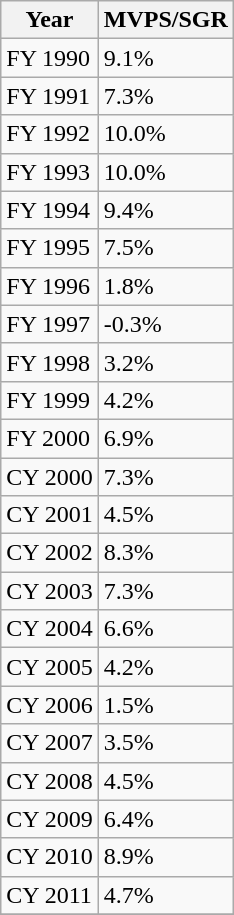<table class="wikitable" border="1">
<tr>
<th>Year</th>
<th>MVPS/SGR</th>
</tr>
<tr>
<td>FY 1990</td>
<td>9.1%</td>
</tr>
<tr>
<td>FY 1991</td>
<td>7.3%</td>
</tr>
<tr>
<td>FY 1992</td>
<td>10.0%</td>
</tr>
<tr>
<td>FY 1993</td>
<td>10.0%</td>
</tr>
<tr>
<td>FY 1994</td>
<td>9.4%</td>
</tr>
<tr>
<td>FY 1995</td>
<td>7.5%</td>
</tr>
<tr>
<td>FY 1996</td>
<td>1.8%</td>
</tr>
<tr>
<td>FY 1997</td>
<td>-0.3%</td>
</tr>
<tr>
<td>FY 1998</td>
<td>3.2%</td>
</tr>
<tr>
<td>FY 1999</td>
<td>4.2%</td>
</tr>
<tr>
<td>FY 2000</td>
<td>6.9%</td>
</tr>
<tr>
<td>CY 2000</td>
<td>7.3%</td>
</tr>
<tr>
<td>CY 2001</td>
<td>4.5%</td>
</tr>
<tr>
<td>CY 2002</td>
<td>8.3%</td>
</tr>
<tr>
<td>CY 2003</td>
<td>7.3%</td>
</tr>
<tr>
<td>CY 2004</td>
<td>6.6%</td>
</tr>
<tr>
<td>CY 2005</td>
<td>4.2%</td>
</tr>
<tr>
<td>CY 2006</td>
<td>1.5%</td>
</tr>
<tr>
<td>CY 2007</td>
<td>3.5%</td>
</tr>
<tr>
<td>CY 2008</td>
<td>4.5%</td>
</tr>
<tr>
<td>CY 2009</td>
<td>6.4%</td>
</tr>
<tr>
<td>CY 2010</td>
<td>8.9%</td>
</tr>
<tr>
<td>CY 2011</td>
<td>4.7%</td>
</tr>
<tr>
</tr>
</table>
